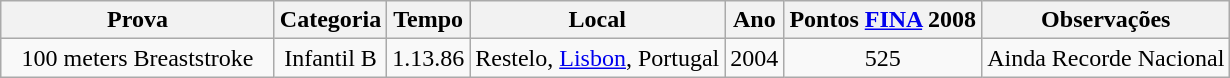<table class="wikitable" style="text-align:center">
<tr>
<th width="175">Prova</th>
<th>Categoria</th>
<th>Tempo</th>
<th>Local</th>
<th>Ano</th>
<th>Pontos <a href='#'>FINA</a> 2008</th>
<th>Observações</th>
</tr>
<tr>
<td>100 meters Breaststroke</td>
<td>Infantil B</td>
<td>1.13.86</td>
<td>Restelo, <a href='#'>Lisbon</a>, Portugal</td>
<td>2004</td>
<td>525</td>
<td>Ainda Recorde Nacional</td>
</tr>
</table>
